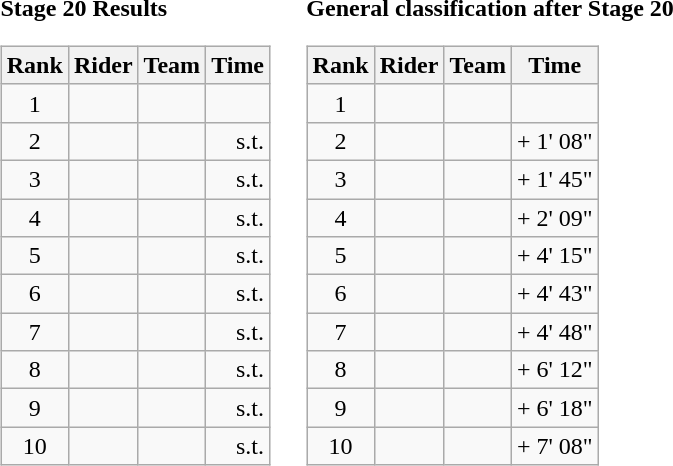<table>
<tr>
<td><strong>Stage 20 Results</strong><br><table class="wikitable">
<tr>
<th scope="col">Rank</th>
<th scope="col">Rider</th>
<th scope="col">Team</th>
<th scope="col">Time</th>
</tr>
<tr>
<td style="text-align:center;">1</td>
<td></td>
<td></td>
<td style="text-align:right;"></td>
</tr>
<tr>
<td style="text-align:center;">2</td>
<td></td>
<td></td>
<td style="text-align:right;">s.t.</td>
</tr>
<tr>
<td style="text-align:center;">3</td>
<td> </td>
<td></td>
<td style="text-align:right;">s.t.</td>
</tr>
<tr>
<td style="text-align:center;">4</td>
<td></td>
<td></td>
<td style="text-align:right;">s.t.</td>
</tr>
<tr>
<td style="text-align:center;">5</td>
<td></td>
<td></td>
<td style="text-align:right;">s.t.</td>
</tr>
<tr>
<td style="text-align:center;">6</td>
<td></td>
<td></td>
<td style="text-align:right;">s.t.</td>
</tr>
<tr>
<td style="text-align:center;">7</td>
<td></td>
<td></td>
<td style="text-align:right;">s.t.</td>
</tr>
<tr>
<td style="text-align:center;">8</td>
<td></td>
<td></td>
<td style="text-align:right;">s.t.</td>
</tr>
<tr>
<td style="text-align:center;">9</td>
<td></td>
<td></td>
<td style="text-align:right;">s.t.</td>
</tr>
<tr>
<td style="text-align:center;">10</td>
<td></td>
<td></td>
<td style="text-align:right;">s.t.</td>
</tr>
</table>
</td>
<td></td>
<td><strong>General classification after Stage 20</strong><br><table class="wikitable">
<tr>
<th scope="col">Rank</th>
<th scope="col">Rider</th>
<th scope="col">Team</th>
<th scope="col">Time</th>
</tr>
<tr>
<td style="text-align:center;">1</td>
<td> </td>
<td></td>
<td style="text-align:right;"></td>
</tr>
<tr>
<td style="text-align:center;">2</td>
<td></td>
<td></td>
<td style="text-align:right;">+ 1' 08"</td>
</tr>
<tr>
<td style="text-align:center;">3</td>
<td></td>
<td></td>
<td style="text-align:right;">+ 1' 45"</td>
</tr>
<tr>
<td style="text-align:center;">4</td>
<td></td>
<td></td>
<td style="text-align:right;">+ 2' 09"</td>
</tr>
<tr>
<td style="text-align:center;">5</td>
<td></td>
<td></td>
<td style="text-align:right;">+ 4' 15"</td>
</tr>
<tr>
<td style="text-align:center;">6</td>
<td></td>
<td></td>
<td style="text-align:right;">+ 4' 43"</td>
</tr>
<tr>
<td style="text-align:center;">7</td>
<td></td>
<td></td>
<td style="text-align:right;">+ 4' 48"</td>
</tr>
<tr>
<td style="text-align:center;">8</td>
<td></td>
<td></td>
<td style="text-align:right;">+ 6' 12"</td>
</tr>
<tr>
<td style="text-align:center;">9</td>
<td></td>
<td></td>
<td style="text-align:right;">+ 6' 18"</td>
</tr>
<tr>
<td style="text-align:center;">10</td>
<td></td>
<td></td>
<td style="text-align:right;">+ 7' 08"</td>
</tr>
</table>
</td>
</tr>
</table>
